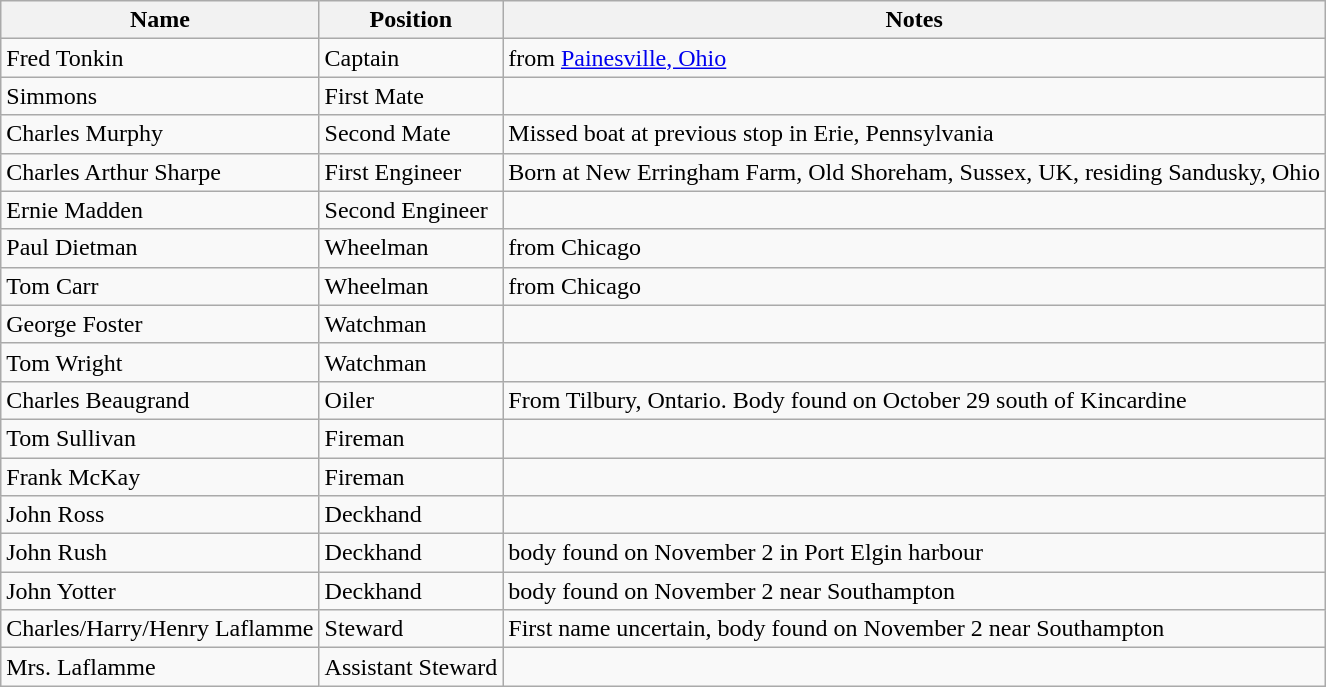<table class="wikitable sortable">
<tr>
<th>Name</th>
<th>Position</th>
<th>Notes</th>
</tr>
<tr>
<td>Fred Tonkin</td>
<td>Captain</td>
<td>from <a href='#'>Painesville, Ohio</a></td>
</tr>
<tr>
<td>Simmons</td>
<td>First Mate</td>
<td></td>
</tr>
<tr>
<td>Charles Murphy</td>
<td>Second Mate</td>
<td>Missed boat at previous stop in Erie, Pennsylvania</td>
</tr>
<tr>
<td>Charles Arthur Sharpe</td>
<td>First Engineer</td>
<td>Born at New Erringham Farm, Old Shoreham, Sussex, UK, residing Sandusky, Ohio</td>
</tr>
<tr>
<td>Ernie Madden</td>
<td>Second Engineer</td>
<td></td>
</tr>
<tr>
<td>Paul Dietman</td>
<td>Wheelman</td>
<td>from Chicago</td>
</tr>
<tr>
<td>Tom Carr</td>
<td>Wheelman</td>
<td>from Chicago</td>
</tr>
<tr>
<td>George Foster</td>
<td>Watchman</td>
<td></td>
</tr>
<tr>
<td>Tom Wright</td>
<td>Watchman</td>
<td></td>
</tr>
<tr>
<td>Charles Beaugrand</td>
<td>Oiler</td>
<td>From Tilbury, Ontario. Body found on October 29 south of Kincardine</td>
</tr>
<tr>
<td>Tom Sullivan</td>
<td>Fireman</td>
<td></td>
</tr>
<tr>
<td>Frank McKay</td>
<td>Fireman</td>
<td></td>
</tr>
<tr>
<td>John Ross</td>
<td>Deckhand</td>
<td></td>
</tr>
<tr>
<td>John Rush</td>
<td>Deckhand</td>
<td>body found on November 2 in Port Elgin harbour</td>
</tr>
<tr>
<td>John Yotter</td>
<td>Deckhand</td>
<td>body found on November 2 near Southampton</td>
</tr>
<tr>
<td>Charles/Harry/Henry Laflamme</td>
<td>Steward</td>
<td>First name uncertain, body found on November 2 near Southampton</td>
</tr>
<tr>
<td>Mrs. Laflamme</td>
<td>Assistant Steward</td>
<td></td>
</tr>
</table>
